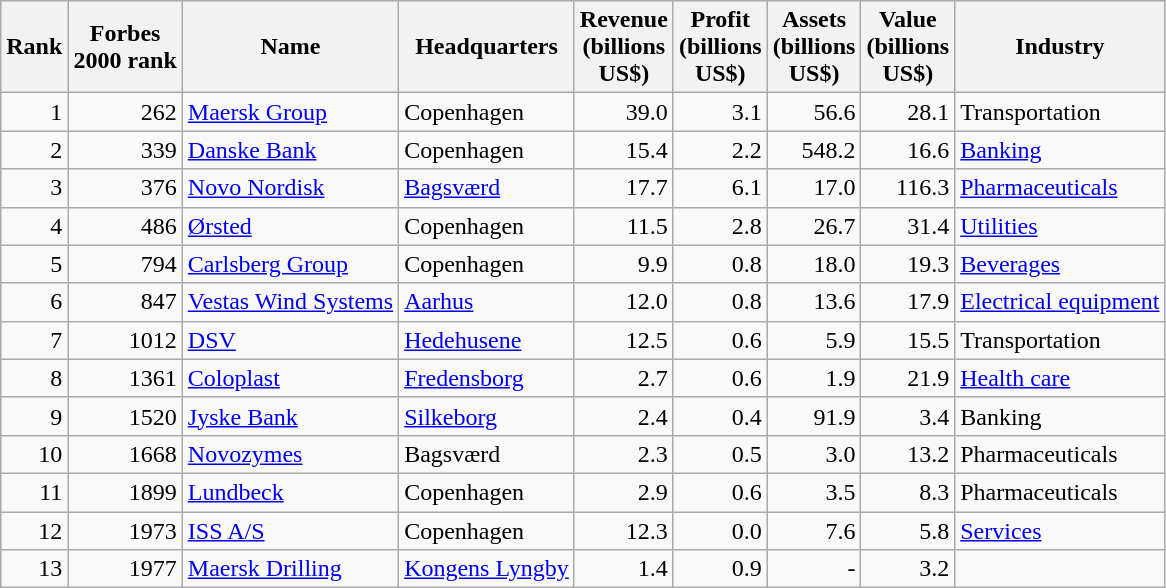<table class="wikitable sortable" style="text-align:right;">
<tr>
<th align="center">Rank</th>
<th align="center">Forbes <br>2000 rank</th>
<th align="center">Name</th>
<th align="center">Headquarters</th>
<th align="center">Revenue<br>(billions <br>US$)</th>
<th align="center">Profit<br>(billions <br>US$)</th>
<th align="center">Assets<br>(billions <br>US$)</th>
<th align="center">Value<br>(billions <br>US$)</th>
<th align="center">Industry</th>
</tr>
<tr>
<td>1</td>
<td>262</td>
<td align="left"><a href='#'>Maersk Group</a></td>
<td align="left">Copenhagen</td>
<td>39.0</td>
<td>3.1</td>
<td>56.6</td>
<td>28.1</td>
<td align="left">Transportation</td>
</tr>
<tr>
<td>2</td>
<td>339</td>
<td align="left"><a href='#'>Danske Bank</a></td>
<td align="left">Copenhagen</td>
<td>15.4</td>
<td>2.2</td>
<td>548.2</td>
<td>16.6</td>
<td align="left"><a href='#'>Banking</a></td>
</tr>
<tr>
<td>3</td>
<td>376</td>
<td align="left"><a href='#'>Novo Nordisk</a></td>
<td align="left"><a href='#'>Bagsværd</a></td>
<td>17.7</td>
<td>6.1</td>
<td>17.0</td>
<td>116.3</td>
<td align="left"><a href='#'>Pharmaceuticals</a></td>
</tr>
<tr>
<td>4</td>
<td>486</td>
<td align="left"><a href='#'>Ørsted</a></td>
<td align="left">Copenhagen</td>
<td>11.5</td>
<td>2.8</td>
<td>26.7</td>
<td>31.4</td>
<td align="left"><a href='#'>Utilities</a></td>
</tr>
<tr>
<td>5</td>
<td>794</td>
<td align="left"><a href='#'>Carlsberg Group</a></td>
<td align="left">Copenhagen</td>
<td>9.9</td>
<td>0.8</td>
<td>18.0</td>
<td>19.3</td>
<td align="left"><a href='#'>Beverages</a></td>
</tr>
<tr>
<td>6</td>
<td>847</td>
<td align="left"><a href='#'>Vestas Wind Systems</a></td>
<td align="left"><a href='#'>Aarhus</a></td>
<td>12.0</td>
<td>0.8</td>
<td>13.6</td>
<td>17.9</td>
<td align="left"><a href='#'>Electrical equipment</a></td>
</tr>
<tr>
<td>7</td>
<td>1012</td>
<td align="left"><a href='#'>DSV</a></td>
<td align="left"><a href='#'>Hedehusene</a></td>
<td>12.5</td>
<td>0.6</td>
<td>5.9</td>
<td>15.5</td>
<td align="left">Transportation</td>
</tr>
<tr>
<td>8</td>
<td>1361</td>
<td align="left"><a href='#'>Coloplast</a></td>
<td align="left"><a href='#'>Fredensborg</a></td>
<td>2.7</td>
<td>0.6</td>
<td>1.9</td>
<td>21.9</td>
<td align="left"><a href='#'>Health care</a></td>
</tr>
<tr>
<td>9</td>
<td>1520</td>
<td align="left"><a href='#'>Jyske Bank</a></td>
<td align="left"><a href='#'>Silkeborg</a></td>
<td>2.4</td>
<td>0.4</td>
<td>91.9</td>
<td>3.4</td>
<td align="left">Banking</td>
</tr>
<tr>
<td>10</td>
<td>1668</td>
<td align="left"><a href='#'>Novozymes</a></td>
<td align="left">Bagsværd</td>
<td>2.3</td>
<td>0.5</td>
<td>3.0</td>
<td>13.2</td>
<td align="left">Pharmaceuticals</td>
</tr>
<tr>
<td>11</td>
<td>1899</td>
<td align="left"><a href='#'>Lundbeck</a></td>
<td align="left">Copenhagen</td>
<td>2.9</td>
<td>0.6</td>
<td>3.5</td>
<td>8.3</td>
<td align="left">Pharmaceuticals</td>
</tr>
<tr>
<td>12</td>
<td>1973</td>
<td align="left"><a href='#'>ISS A/S</a></td>
<td align="left">Copenhagen</td>
<td>12.3</td>
<td>0.0</td>
<td>7.6</td>
<td>5.8</td>
<td align="left"><a href='#'>Services</a></td>
</tr>
<tr>
<td>13</td>
<td>1977</td>
<td align="left"><a href='#'>Maersk Drilling</a></td>
<td align="left"><a href='#'>Kongens Lyngby</a></td>
<td>1.4</td>
<td>0.9</td>
<td>-</td>
<td>3.2</td>
<td align="left"></td>
</tr>
</table>
